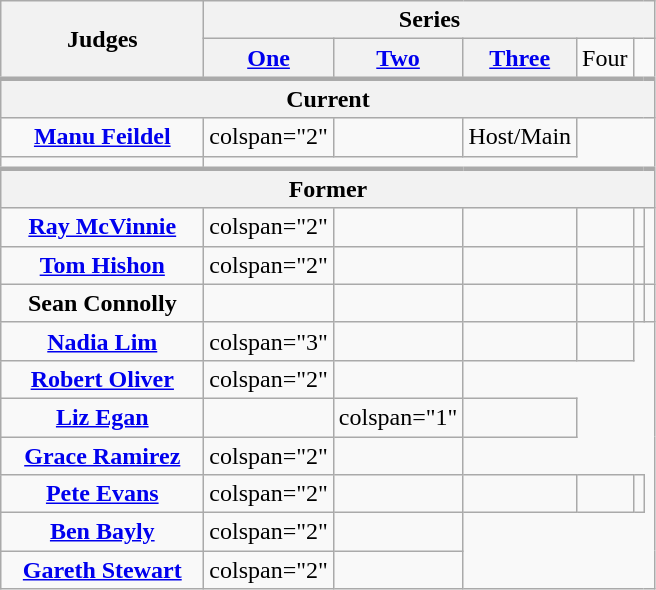<table class="wikitable" style="text-align: center;">
<tr>
<th scope="col" style="width:8em;" rowspan="2">Judges</th>
<th scope="col" colspan="6">Series</th>
</tr>
<tr>
<th scope="col" style="width:3.5em;"><a href='#'>One</a></th>
<th scope="col" style="width:3.5em;"><a href='#'>Two</a></th>
<th scope="col" style="width:3.5em;"><a href='#'>Three</a></th>
<td>Four</td>
</tr>
<tr style="border-top:3px solid #aaa;">
<th colspan="7">Current</th>
</tr>
<tr>
<td scope="row"><strong><a href='#'>Manu Feildel</a></strong></td>
<td>colspan="2" </td>
<td></td>
<td>Host/Main</td>
</tr>
<tr>
<td></td>
</tr>
<tr style="border-top:3px solid #aaa;">
<th colspan="7">Former</th>
</tr>
<tr>
<td scope="row"><strong><a href='#'>Ray McVinnie</a></strong></td>
<td>colspan="2" </td>
<td></td>
<td></td>
<td></td>
<td></td>
</tr>
<tr>
<td scope="row"><strong><a href='#'>Tom Hishon</a></strong></td>
<td>colspan="2" </td>
<td></td>
<td></td>
<td></td>
<td></td>
</tr>
<tr>
<td scope="row"><strong>Sean Connolly</strong></td>
<td></td>
<td></td>
<td></td>
<td></td>
<td></td>
<td></td>
</tr>
<tr>
<td scope="row"><strong><a href='#'>Nadia Lim</a></strong></td>
<td>colspan="3" </td>
<td></td>
<td></td>
<td></td>
</tr>
<tr>
<td scope="row"><strong><a href='#'>Robert Oliver</a></strong></td>
<td>colspan="2" </td>
<td></td>
</tr>
<tr>
<td scope="row"><strong><a href='#'>Liz Egan</a></strong></td>
<td></td>
<td>colspan="1" </td>
<td></td>
</tr>
<tr>
<td scope="row"><strong><a href='#'>Grace Ramirez</a></strong></td>
<td>colspan="2" </td>
<td></td>
</tr>
<tr>
<td scope="row"><strong><a href='#'>Pete Evans</a></strong></td>
<td>colspan="2"  </td>
<td></td>
<td></td>
<td></td>
<td></td>
</tr>
<tr>
<td scope="row"><strong><a href='#'>Ben Bayly</a></strong></td>
<td>colspan="2" </td>
<td></td>
</tr>
<tr>
<td scope="row"><strong><a href='#'>Gareth Stewart</a></strong></td>
<td>colspan="2" </td>
<td></td>
</tr>
</table>
